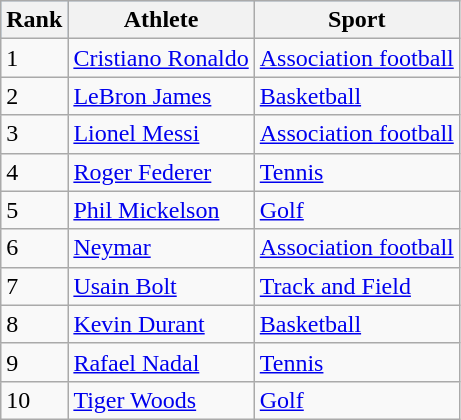<table class="wikitable plainrowheaders">
<tr style="background:#9cf;">
<th>Rank</th>
<th>Athlete</th>
<th>Sport</th>
</tr>
<tr>
<td>1</td>
<td> <a href='#'>Cristiano Ronaldo</a></td>
<td><a href='#'>Association football</a></td>
</tr>
<tr>
<td>2</td>
<td> <a href='#'>LeBron James</a></td>
<td><a href='#'>Basketball</a></td>
</tr>
<tr>
<td>3</td>
<td> <a href='#'>Lionel Messi</a></td>
<td><a href='#'>Association football</a></td>
</tr>
<tr>
<td>4</td>
<td> <a href='#'>Roger Federer</a></td>
<td><a href='#'>Tennis</a></td>
</tr>
<tr>
<td>5</td>
<td> <a href='#'>Phil Mickelson</a></td>
<td><a href='#'>Golf</a></td>
</tr>
<tr>
<td>6</td>
<td> <a href='#'>Neymar</a></td>
<td><a href='#'>Association football</a></td>
</tr>
<tr>
<td>7</td>
<td> <a href='#'>Usain Bolt</a></td>
<td><a href='#'>Track and Field</a></td>
</tr>
<tr>
<td>8</td>
<td> <a href='#'>Kevin Durant</a></td>
<td><a href='#'>Basketball</a></td>
</tr>
<tr>
<td>9</td>
<td> <a href='#'>Rafael Nadal</a></td>
<td><a href='#'>Tennis</a></td>
</tr>
<tr>
<td>10</td>
<td> <a href='#'>Tiger Woods</a></td>
<td><a href='#'>Golf</a></td>
</tr>
</table>
